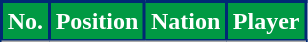<table class="wikitable sortable">
<tr>
<th style="background:#009943; color:white; border:2px solid #002974;" scope="col">No.</th>
<th style="background:#009943; color:white; border:2px solid #002974;" scope="col">Position</th>
<th style="background:#009943; color:white; border:2px solid #002974;" scope="col">Nation</th>
<th style="background:#009943; color:white; border:2px solid #002974;" scope="col">Player</th>
</tr>
<tr>
</tr>
</table>
